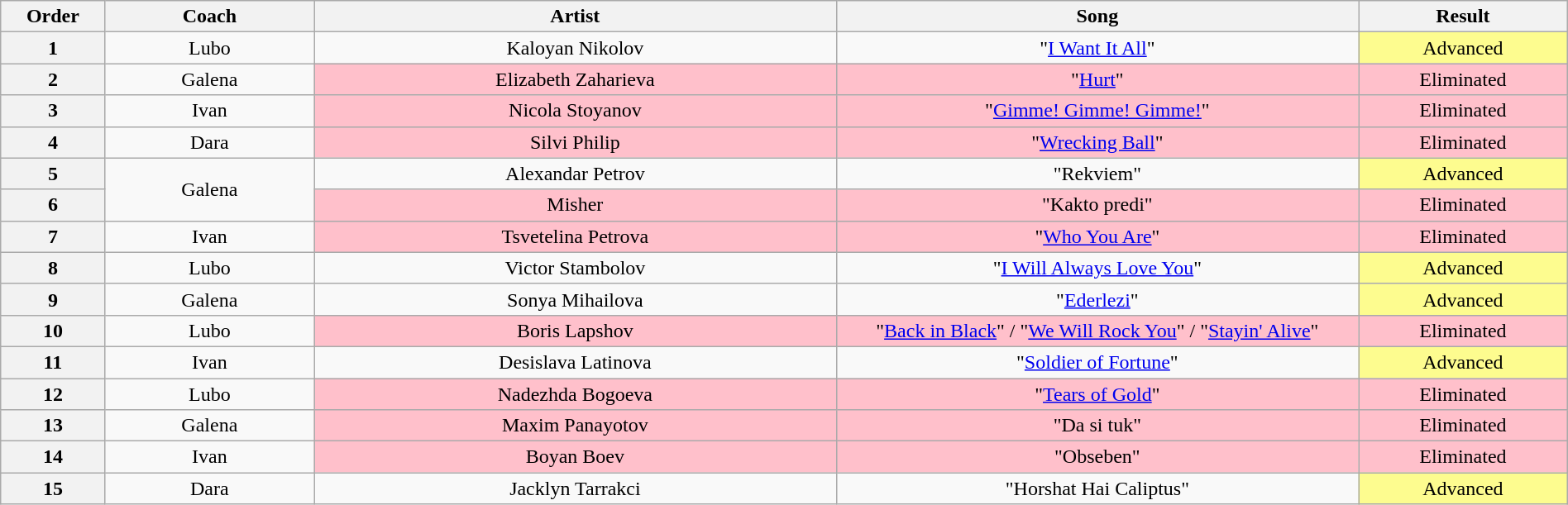<table class="wikitable plainrowheaders" style="text-align:center; width:100%">
<tr>
<th style="width:04%">Order</th>
<th style="width:08%">Coach</th>
<th style="width:20%">Artist</th>
<th style="width:20%">Song</th>
<th style="width:08%">Result</th>
</tr>
<tr>
<th>1</th>
<td>Lubo</td>
<td>Kaloyan Nikolov</td>
<td>"<a href='#'>I Want It All</a>"</td>
<td style="background:#fdfc8f">Advanced</td>
</tr>
<tr>
<th>2</th>
<td>Galena</td>
<td style="background: pink">Elizabeth Zaharieva</td>
<td style="background: pink">"<a href='#'>Hurt</a>"</td>
<td style="background: pink">Eliminated</td>
</tr>
<tr>
<th>3</th>
<td>Ivan</td>
<td style="background: pink">Nicola Stoyanov</td>
<td style="background: pink">"<a href='#'>Gimme! Gimme! Gimme!</a>"</td>
<td style="background: pink">Eliminated</td>
</tr>
<tr>
<th>4</th>
<td>Dara</td>
<td style="background: pink">Silvi Philip</td>
<td style="background: pink">"<a href='#'>Wrecking Ball</a>"</td>
<td style="background: pink">Eliminated</td>
</tr>
<tr>
<th>5</th>
<td rowspan="2">Galena</td>
<td>Alexandar Petrov</td>
<td>"Rekviem"</td>
<td style="background:#fdfc8f">Advanced</td>
</tr>
<tr>
<th>6</th>
<td style="background: pink">Misher</td>
<td style="background: pink">"Kakto predi"</td>
<td style="background: pink">Eliminated</td>
</tr>
<tr>
<th>7</th>
<td>Ivan</td>
<td style="background: pink">Tsvetelina Petrova</td>
<td style="background: pink">"<a href='#'>Who You Are</a>"</td>
<td style="background: pink">Eliminated</td>
</tr>
<tr>
<th>8</th>
<td>Lubo</td>
<td>Victor Stambolov</td>
<td>"<a href='#'>I Will Always Love You</a>"</td>
<td style="background:#fdfc8f">Advanced</td>
</tr>
<tr>
<th>9</th>
<td>Galena</td>
<td>Sonya Mihailova</td>
<td>"<a href='#'>Ederlezi</a>"</td>
<td style="background:#fdfc8f">Advanced</td>
</tr>
<tr>
<th>10</th>
<td>Lubo</td>
<td style="background: pink">Boris Lapshov</td>
<td style="background: pink">"<a href='#'>Back in Black</a>" / "<a href='#'>We Will Rock You</a>" / "<a href='#'>Stayin' Alive</a>"</td>
<td style="background: pink">Eliminated</td>
</tr>
<tr>
<th>11</th>
<td>Ivan</td>
<td>Desislava Latinova</td>
<td>"<a href='#'>Soldier of Fortune</a>"</td>
<td style="background:#fdfc8f">Advanced</td>
</tr>
<tr>
<th>12</th>
<td>Lubo</td>
<td style="background: pink">Nadezhda Bogoeva</td>
<td style="background: pink">"<a href='#'>Tears of Gold</a>"</td>
<td style="background: pink">Eliminated</td>
</tr>
<tr>
<th>13</th>
<td>Galena</td>
<td style="background: pink">Maxim Panayotov</td>
<td style="background: pink">"Da si tuk"</td>
<td style="background: pink">Eliminated</td>
</tr>
<tr>
<th>14</th>
<td>Ivan</td>
<td style="background: pink">Boyan Boev</td>
<td style="background: pink">"Obseben"</td>
<td style="background: pink">Eliminated</td>
</tr>
<tr>
<th>15</th>
<td>Dara</td>
<td>Jacklyn Tarrakci</td>
<td>"Horshat Hai Caliptus"</td>
<td style="background:#fdfc8f">Advanced</td>
</tr>
</table>
